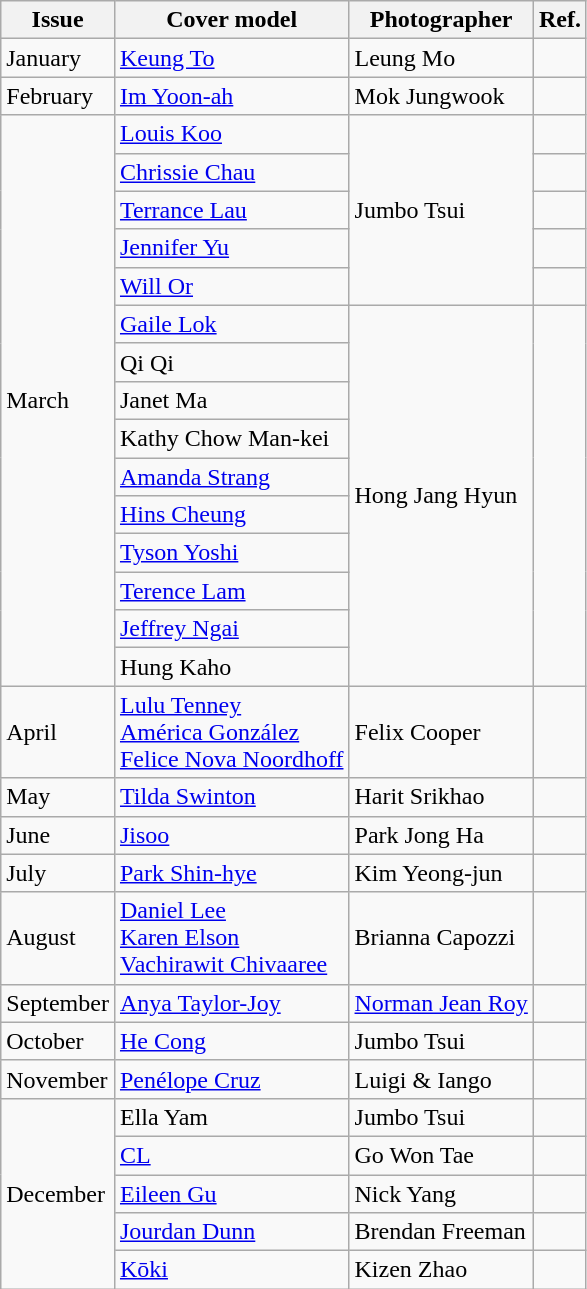<table class="sortable wikitable">
<tr>
<th>Issue</th>
<th>Cover model</th>
<th>Photographer</th>
<th>Ref.</th>
</tr>
<tr>
<td>January</td>
<td><a href='#'>Keung To</a></td>
<td>Leung Mo</td>
<td></td>
</tr>
<tr>
<td>February</td>
<td><a href='#'>Im Yoon-ah</a></td>
<td>Mok Jungwook</td>
<td></td>
</tr>
<tr>
<td rowspan=15>March</td>
<td><a href='#'>Louis Koo</a></td>
<td rowspan=5>Jumbo Tsui</td>
<td></td>
</tr>
<tr>
<td><a href='#'>Chrissie Chau</a></td>
<td></td>
</tr>
<tr>
<td><a href='#'>Terrance Lau</a></td>
<td></td>
</tr>
<tr>
<td><a href='#'>Jennifer Yu</a></td>
<td></td>
</tr>
<tr>
<td><a href='#'>Will Or</a></td>
<td></td>
</tr>
<tr>
<td><a href='#'>Gaile Lok</a></td>
<td rowspan=10>Hong Jang Hyun</td>
<td rowspan="10"></td>
</tr>
<tr>
<td>Qi Qi</td>
</tr>
<tr>
<td>Janet Ma</td>
</tr>
<tr>
<td>Kathy Chow Man-kei</td>
</tr>
<tr>
<td><a href='#'>Amanda Strang</a></td>
</tr>
<tr>
<td><a href='#'>Hins Cheung</a></td>
</tr>
<tr>
<td><a href='#'>Tyson Yoshi</a></td>
</tr>
<tr>
<td><a href='#'>Terence Lam</a></td>
</tr>
<tr>
<td><a href='#'>Jeffrey Ngai</a></td>
</tr>
<tr>
<td>Hung Kaho</td>
</tr>
<tr>
<td>April</td>
<td><a href='#'>Lulu Tenney</a><br> <a href='#'>América González</a><br> <a href='#'>Felice Nova Noordhoff</a></td>
<td>Felix Cooper</td>
<td></td>
</tr>
<tr>
<td>May</td>
<td><a href='#'>Tilda Swinton</a></td>
<td>Harit Srikhao</td>
<td></td>
</tr>
<tr>
<td>June</td>
<td><a href='#'>Jisoo</a></td>
<td>Park Jong Ha</td>
<td></td>
</tr>
<tr>
<td>July</td>
<td><a href='#'>Park Shin-hye</a></td>
<td>Kim Yeong-jun</td>
<td></td>
</tr>
<tr>
<td>August</td>
<td><a href='#'>Daniel Lee</a><br><a href='#'>Karen Elson</a> <br> <a href='#'>Vachirawit Chivaaree</a></td>
<td>Brianna Capozzi</td>
<td></td>
</tr>
<tr>
<td>September</td>
<td><a href='#'>Anya Taylor-Joy</a></td>
<td><a href='#'>Norman Jean Roy</a></td>
<td></td>
</tr>
<tr>
<td>October</td>
<td><a href='#'>He Cong</a></td>
<td>Jumbo Tsui</td>
<td></td>
</tr>
<tr>
<td>November</td>
<td><a href='#'>Penélope Cruz</a></td>
<td>Luigi & Iango</td>
<td></td>
</tr>
<tr>
<td rowspan="5">December</td>
<td>Ella Yam</td>
<td>Jumbo Tsui</td>
<td></td>
</tr>
<tr>
<td><a href='#'>CL</a></td>
<td>Go Won Tae</td>
<td></td>
</tr>
<tr>
<td><a href='#'>Eileen Gu</a></td>
<td>Nick Yang</td>
<td></td>
</tr>
<tr>
<td><a href='#'>Jourdan Dunn</a></td>
<td>Brendan Freeman</td>
<td></td>
</tr>
<tr>
<td><a href='#'>Kōki</a></td>
<td>Kizen Zhao</td>
<td></td>
</tr>
</table>
